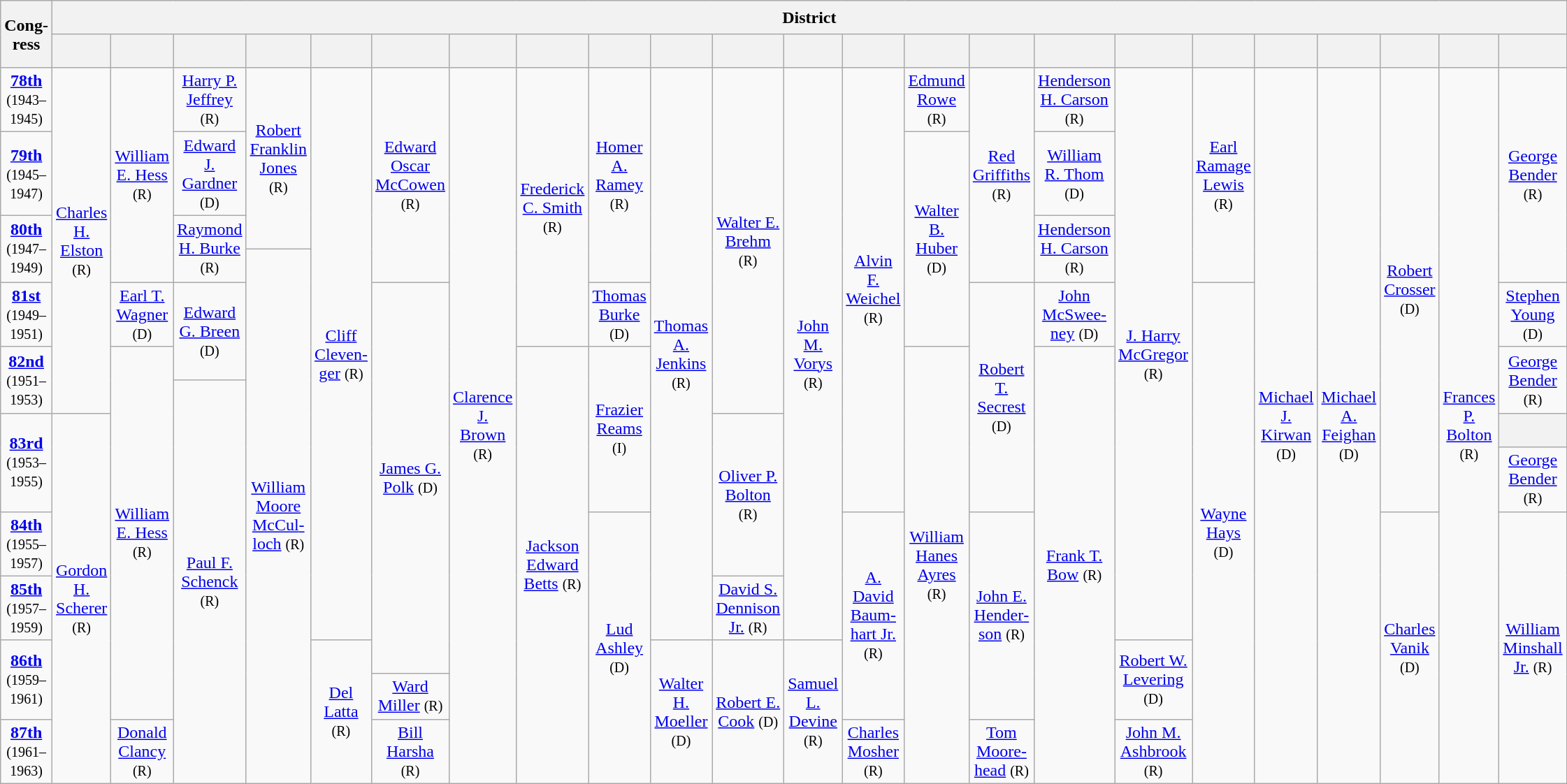<table class=wikitable style="text-align:center">
<tr style="height:2em">
<th rowspan=2>Cong­ress</th>
<th colspan="23">District</th>
</tr>
<tr style="height:2em">
<th></th>
<th></th>
<th></th>
<th></th>
<th></th>
<th></th>
<th></th>
<th></th>
<th></th>
<th></th>
<th></th>
<th></th>
<th></th>
<th></th>
<th></th>
<th></th>
<th></th>
<th></th>
<th></th>
<th></th>
<th></th>
<th></th>
<th></th>
</tr>
<tr style="height:2em">
<td><strong><a href='#'>78th</a></strong><br><small>(1943–1945)</small></td>
<td rowspan=7 ><a href='#'>Charles H. Elston</a> <small>(R)</small></td>
<td rowspan=4 ><a href='#'>William E. Hess</a> <small>(R)</small></td>
<td><a href='#'>Harry P. Jeffrey</a> <small>(R)</small></td>
<td rowspan=3 ><a href='#'>Robert Franklin Jones</a> <small>(R)</small></td>
<td rowspan=11 ><a href='#'>Cliff Cleven­ger</a> <small>(R)</small></td>
<td rowspan=4 ><a href='#'>Edward Oscar McCowen</a> <small>(R)</small></td>
<td rowspan=14 ><a href='#'>Clarence J. Brown</a> <small>(R)</small></td>
<td rowspan=5 ><a href='#'>Frederick C. Smith</a> <small>(R)</small></td>
<td rowspan=4 ><a href='#'>Homer A. Ramey</a> <small>(R)</small></td>
<td rowspan=11 ><a href='#'>Thomas A. Jenkins</a> <small>(R)</small></td>
<td rowspan=7 ><a href='#'>Walter E. Brehm</a> <small>(R)</small></td>
<td rowspan=11 ><a href='#'>John M. Vorys</a> <small>(R)</small></td>
<td rowspan=9 ><a href='#'>Alvin F. Weichel</a> <small>(R)</small></td>
<td><a href='#'>Edmund Rowe</a> <small>(R)</small></td>
<td rowspan=4 ><a href='#'>Red Griffiths</a> <small>(R)</small></td>
<td><a href='#'>Henderson H. Carson</a> <small>(R)</small></td>
<td rowspan=11 ><a href='#'>J. Harry McGregor</a> <small>(R)</small></td>
<td rowspan=4 ><a href='#'>Earl Ramage Lewis</a> <small>(R)</small></td>
<td rowspan=14 ><a href='#'>Michael J. Kirwan</a> <small>(D)</small></td>
<td rowspan=14 ><a href='#'>Michael A. Feighan</a> <small>(D)</small></td>
<td rowspan=9 ><a href='#'>Robert Crosser</a> <small>(D)</small></td>
<td rowspan=14 ><a href='#'>Frances P. Bolton</a> <small>(R)</small></td>
<td rowspan=4 ><a href='#'>George Bender</a> <small>(R)</small></td>
</tr>
<tr style="height:2em">
<td><strong><a href='#'>79th</a></strong><br><small>(1945–1947)</small></td>
<td><a href='#'>Edward J. Gardner</a> <small>(D)</small></td>
<td rowspan=4 ><a href='#'>Walter B. Huber</a> <small>(D)</small></td>
<td><a href='#'>William R. Thom</a> <small>(D)</small></td>
</tr>
<tr style="height:2em">
<td rowspan=2><strong><a href='#'>80th</a></strong><br><small>(1947–1949)</small></td>
<td rowspan=2 ><a href='#'>Raymond H. Burke</a> <small>(R)</small></td>
<td rowspan=2 ><a href='#'>Henderson H. Carson</a> <small>(R)</small></td>
</tr>
<tr style="height:2em">
<td rowspan=11 ><a href='#'>William Moore McCul­loch</a> <small>(R)</small></td>
</tr>
<tr style="height:2em">
<td><strong><a href='#'>81st</a></strong><br><small>(1949–1951)</small></td>
<td><a href='#'>Earl T. Wagner</a> <small>(D)</small></td>
<td rowspan=2 ><a href='#'>Edward G. Breen</a> <small>(D)</small></td>
<td rowspan=8 ><a href='#'>James G. Polk</a> <small>(D)</small></td>
<td><a href='#'>Thomas Burke</a> <small>(D)</small></td>
<td rowspan=5 ><a href='#'>Robert T. Secrest</a> <small>(D)</small></td>
<td><a href='#'>John McSwee­ney</a> <small>(D)</small></td>
<td rowspan=10 ><a href='#'>Wayne Hays</a> <small>(D)</small></td>
<td><a href='#'>Stephen Young</a> <small>(D)</small></td>
</tr>
<tr style="height:2em">
<td rowspan=2><strong><a href='#'>82nd</a></strong><br><small>(1951–1953)</small></td>
<td rowspan=8 ><a href='#'>William E. Hess</a> <small>(R)</small></td>
<td rowspan=9 ><a href='#'>Jackson Edward Betts</a> <small>(R)</small></td>
<td rowspan=4 ><a href='#'>Frazier Reams</a> <small>(I)</small></td>
<td rowspan=9 ><a href='#'>William Hanes Ayres</a> <small>(R)</small></td>
<td rowspan=9 ><a href='#'>Frank T. Bow</a> <small>(R)</small></td>
<td rowspan=2 ><a href='#'>George Bender</a> <small>(R)</small></td>
</tr>
<tr style="height:2em">
<td rowspan=8 ><a href='#'>Paul F. Schenck</a> <small>(R)</small></td>
</tr>
<tr style="height:2em">
<td rowspan=2><strong><a href='#'>83rd</a></strong><br><small>(1953–1955)</small></td>
<td rowspan=7 ><a href='#'>Gordon H. Scherer</a> <small>(R)</small></td>
<td rowspan=3 ><a href='#'>Oliver P. Bolton</a> <small>(R)</small></td>
<th></th>
</tr>
<tr style="height:2em">
<td><a href='#'>George Bender</a> <small>(R)</small></td>
</tr>
<tr style="height:2em">
<td><strong><a href='#'>84th</a></strong><br><small>(1955–1957)</small></td>
<td rowspan=5 ><a href='#'>Lud Ashley</a> <small>(D)</small></td>
<td rowspan=4 ><a href='#'>A. David Baum­hart Jr.</a> <small>(R)</small></td>
<td rowspan=4 ><a href='#'>John E. Hender­son</a> <small>(R)</small></td>
<td rowspan=5 ><a href='#'>Charles Vanik</a> <small>(D)</small></td>
<td rowspan=5 ><a href='#'>William Minshall Jr.</a> <small>(R)</small></td>
</tr>
<tr style="height:2em">
<td><strong><a href='#'>85th</a></strong><br><small>(1957–1959)</small></td>
<td><a href='#'>David S. Dennison Jr.</a> <small>(R)</small></td>
</tr>
<tr style="height:2em">
<td rowspan=2><strong><a href='#'>86th</a></strong><br><small>(1959–1961)</small></td>
<td rowspan=3 ><a href='#'>Del Latta</a> <small>(R)</small></td>
<td rowspan=3 ><a href='#'>Walter H. Moeller</a> <small>(D)</small></td>
<td rowspan=3 ><a href='#'>Robert E. Cook</a> <small>(D)</small></td>
<td rowspan=3 ><a href='#'>Samuel L. Devine</a> <small>(R)</small></td>
<td rowspan=2 ><a href='#'>Robert W. Levering</a> <small>(D)</small></td>
</tr>
<tr style="height:2em">
<td><a href='#'>Ward Miller</a> <small>(R)</small></td>
</tr>
<tr style="height:2em">
<td><strong><a href='#'>87th</a></strong><br><small>(1961–1963)</small></td>
<td><a href='#'>Donald Clancy</a> <small>(R)</small></td>
<td><a href='#'>Bill Harsha</a> <small>(R)</small></td>
<td><a href='#'>Charles Mosher</a> <small>(R)</small></td>
<td><a href='#'>Tom Moore­head</a> <small>(R)</small></td>
<td><a href='#'>John M. Ash­brook</a> <small>(R)</small></td>
</tr>
</table>
